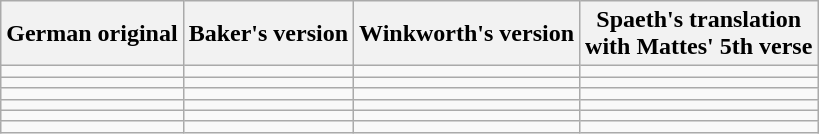<table class="wikitable">
<tr>
<th scope="col">German original</th>
<th scope="col">Baker's version</th>
<th scope="col">Winkworth's version</th>
<th scope="col">Spaeth's translation<br>with Mattes' 5th verse</th>
</tr>
<tr>
<td></td>
<td></td>
<td></td>
<td></td>
</tr>
<tr>
<td></td>
<td valign=top></td>
<td valign=top></td>
<td valign=top></td>
</tr>
<tr>
<td></td>
<td></td>
<td></td>
<td></td>
</tr>
<tr>
<td></td>
<td></td>
<td></td>
<td style=white-space:nowrap></td>
</tr>
<tr>
<td></td>
<td></td>
<td></td>
<td></td>
</tr>
<tr>
<td></td>
<td></td>
<td></td>
<td></td>
</tr>
</table>
